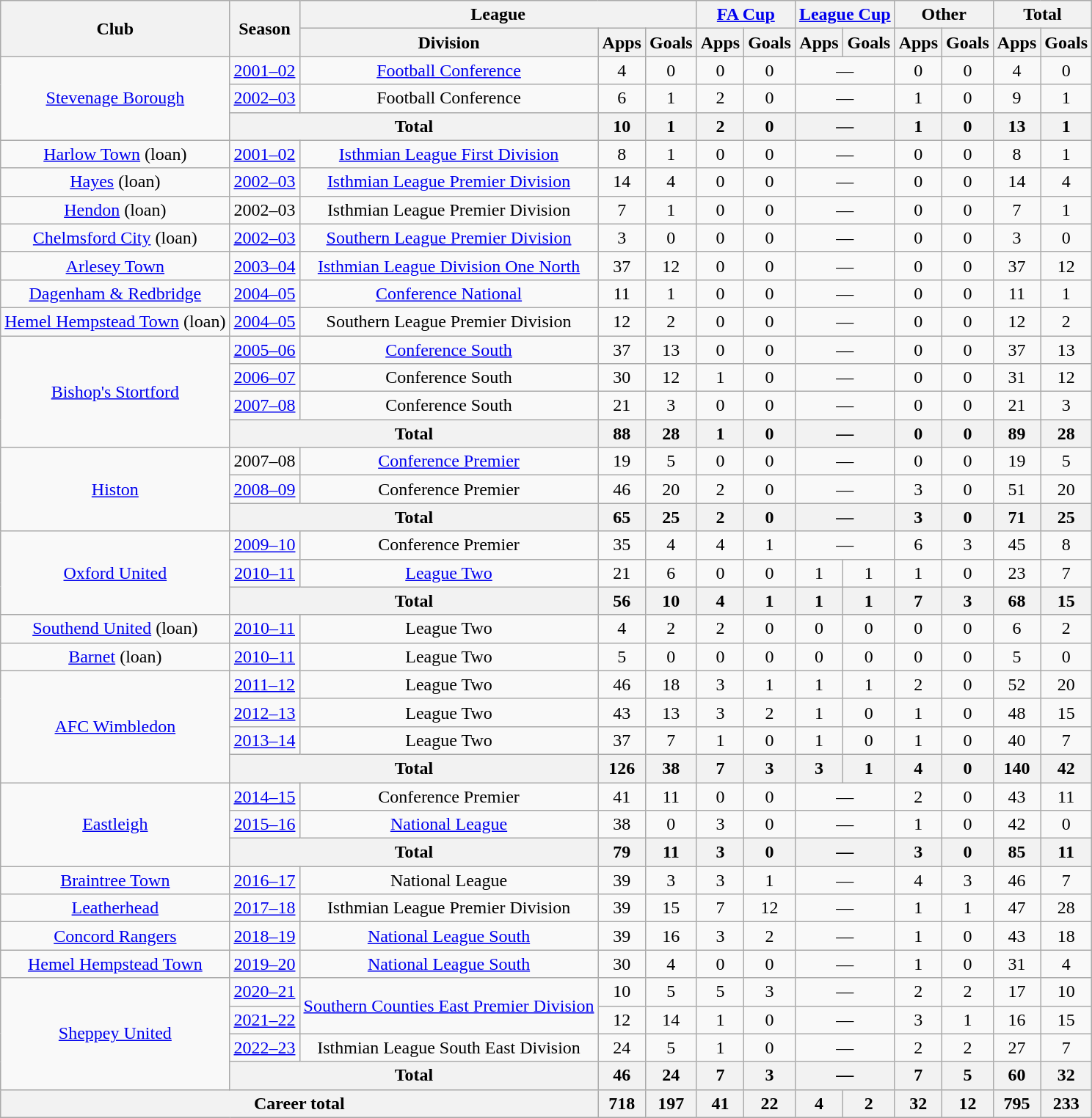<table class="wikitable" style="text-align: center;">
<tr>
<th rowspan="2">Club</th>
<th rowspan="2">Season</th>
<th colspan="3">League</th>
<th colspan="2"><a href='#'>FA Cup</a></th>
<th colspan="2"><a href='#'>League Cup</a></th>
<th colspan="2">Other</th>
<th colspan="2">Total</th>
</tr>
<tr>
<th>Division</th>
<th>Apps</th>
<th>Goals</th>
<th>Apps</th>
<th>Goals</th>
<th>Apps</th>
<th>Goals</th>
<th>Apps</th>
<th>Goals</th>
<th>Apps</th>
<th>Goals</th>
</tr>
<tr>
<td rowspan="3" valign="center"><a href='#'>Stevenage Borough</a></td>
<td><a href='#'>2001–02</a></td>
<td><a href='#'>Football Conference</a></td>
<td>4</td>
<td>0</td>
<td>0</td>
<td>0</td>
<td colspan="2">—</td>
<td>0</td>
<td>0</td>
<td>4</td>
<td>0</td>
</tr>
<tr>
<td><a href='#'>2002–03</a></td>
<td>Football Conference</td>
<td>6</td>
<td>1</td>
<td>2</td>
<td>0</td>
<td colspan="2">—</td>
<td>1</td>
<td>0</td>
<td>9</td>
<td>1</td>
</tr>
<tr>
<th colspan="2">Total</th>
<th>10</th>
<th>1</th>
<th>2</th>
<th>0</th>
<th colspan="2">—</th>
<th>1</th>
<th>0</th>
<th>13</th>
<th>1</th>
</tr>
<tr>
<td rowspan="1" valign="center"><a href='#'>Harlow Town</a> (loan)</td>
<td><a href='#'>2001–02</a></td>
<td><a href='#'>Isthmian League First Division</a></td>
<td>8</td>
<td>1</td>
<td>0</td>
<td>0</td>
<td colspan="2">—</td>
<td>0</td>
<td>0</td>
<td>8</td>
<td>1</td>
</tr>
<tr>
<td rowspan="1" valign="center"><a href='#'>Hayes</a> (loan)</td>
<td><a href='#'>2002–03</a></td>
<td><a href='#'>Isthmian League Premier Division</a></td>
<td>14</td>
<td>4</td>
<td>0</td>
<td>0</td>
<td colspan="2">—</td>
<td>0</td>
<td>0</td>
<td>14</td>
<td>4</td>
</tr>
<tr>
<td rowspan="1" valign="center"><a href='#'>Hendon</a> (loan)</td>
<td>2002–03</td>
<td>Isthmian League Premier Division</td>
<td>7</td>
<td>1</td>
<td>0</td>
<td>0</td>
<td colspan="2">—</td>
<td>0</td>
<td>0</td>
<td>7</td>
<td>1</td>
</tr>
<tr>
<td rowspan="1" valign="center"><a href='#'>Chelmsford City</a> (loan)</td>
<td><a href='#'>2002–03</a></td>
<td><a href='#'>Southern League Premier Division</a></td>
<td>3</td>
<td>0</td>
<td>0</td>
<td>0</td>
<td colspan="2">—</td>
<td>0</td>
<td>0</td>
<td>3</td>
<td>0</td>
</tr>
<tr>
<td rowspan="1" valign="center"><a href='#'>Arlesey Town</a></td>
<td><a href='#'>2003–04</a></td>
<td><a href='#'>Isthmian League Division One North</a></td>
<td>37</td>
<td>12</td>
<td>0</td>
<td>0</td>
<td colspan="2">—</td>
<td>0</td>
<td>0</td>
<td>37</td>
<td>12</td>
</tr>
<tr>
<td rowspan="1" valign="center"><a href='#'>Dagenham & Redbridge</a></td>
<td><a href='#'>2004–05</a></td>
<td><a href='#'>Conference National</a></td>
<td>11</td>
<td>1</td>
<td>0</td>
<td>0</td>
<td colspan="2">—</td>
<td>0</td>
<td>0</td>
<td>11</td>
<td>1</td>
</tr>
<tr>
<td rowspan="1" valign="center"><a href='#'>Hemel Hempstead Town</a> (loan)</td>
<td><a href='#'>2004–05</a></td>
<td>Southern League Premier Division</td>
<td>12</td>
<td>2</td>
<td>0</td>
<td>0</td>
<td colspan="2">—</td>
<td>0</td>
<td>0</td>
<td>12</td>
<td>2</td>
</tr>
<tr>
<td rowspan="4" valign="center"><a href='#'>Bishop's Stortford</a></td>
<td><a href='#'>2005–06</a></td>
<td><a href='#'>Conference South</a></td>
<td>37</td>
<td>13</td>
<td>0</td>
<td>0</td>
<td colspan="2">—</td>
<td>0</td>
<td>0</td>
<td>37</td>
<td>13</td>
</tr>
<tr>
<td><a href='#'>2006–07</a></td>
<td>Conference South</td>
<td>30</td>
<td>12</td>
<td>1</td>
<td>0</td>
<td colspan="2">—</td>
<td>0</td>
<td>0</td>
<td>31</td>
<td>12</td>
</tr>
<tr>
<td><a href='#'>2007–08</a></td>
<td>Conference South</td>
<td>21</td>
<td>3</td>
<td>0</td>
<td>0</td>
<td colspan="2">—</td>
<td>0</td>
<td>0</td>
<td>21</td>
<td>3</td>
</tr>
<tr>
<th colspan="2">Total</th>
<th>88</th>
<th>28</th>
<th>1</th>
<th>0</th>
<th colspan="2">—</th>
<th>0</th>
<th>0</th>
<th>89</th>
<th>28</th>
</tr>
<tr>
<td rowspan="3" valign="center"><a href='#'>Histon</a></td>
<td>2007–08</td>
<td><a href='#'>Conference Premier</a></td>
<td>19</td>
<td>5</td>
<td>0</td>
<td>0</td>
<td colspan="2">—</td>
<td>0</td>
<td>0</td>
<td>19</td>
<td>5</td>
</tr>
<tr>
<td><a href='#'>2008–09</a></td>
<td>Conference Premier</td>
<td>46</td>
<td>20</td>
<td>2</td>
<td>0</td>
<td colspan="2">—</td>
<td>3</td>
<td>0</td>
<td>51</td>
<td>20</td>
</tr>
<tr>
<th colspan="2">Total</th>
<th>65</th>
<th>25</th>
<th>2</th>
<th>0</th>
<th colspan="2">—</th>
<th>3</th>
<th>0</th>
<th>71</th>
<th>25</th>
</tr>
<tr>
<td rowspan="3" valign="center"><a href='#'>Oxford United</a></td>
<td><a href='#'>2009–10</a></td>
<td>Conference Premier</td>
<td>35</td>
<td>4</td>
<td>4</td>
<td>1</td>
<td colspan="2">—</td>
<td>6</td>
<td>3</td>
<td>45</td>
<td>8</td>
</tr>
<tr>
<td><a href='#'>2010–11</a></td>
<td><a href='#'>League Two</a></td>
<td>21</td>
<td>6</td>
<td>0</td>
<td>0</td>
<td>1</td>
<td>1</td>
<td>1</td>
<td>0</td>
<td>23</td>
<td>7</td>
</tr>
<tr>
<th colspan="2">Total</th>
<th>56</th>
<th>10</th>
<th>4</th>
<th>1</th>
<th>1</th>
<th>1</th>
<th>7</th>
<th>3</th>
<th>68</th>
<th>15</th>
</tr>
<tr>
<td rowspan="1" valign="center"><a href='#'>Southend United</a> (loan)</td>
<td><a href='#'>2010–11</a></td>
<td>League Two</td>
<td>4</td>
<td>2</td>
<td>2</td>
<td>0</td>
<td>0</td>
<td>0</td>
<td>0</td>
<td>0</td>
<td>6</td>
<td>2</td>
</tr>
<tr>
<td rowspan="1" valign="center"><a href='#'>Barnet</a> (loan)</td>
<td><a href='#'>2010–11</a></td>
<td>League Two</td>
<td>5</td>
<td>0</td>
<td>0</td>
<td>0</td>
<td>0</td>
<td>0</td>
<td>0</td>
<td>0</td>
<td>5</td>
<td>0</td>
</tr>
<tr>
<td rowspan="4" valign="center"><a href='#'>AFC Wimbledon</a></td>
<td><a href='#'>2011–12</a></td>
<td>League Two</td>
<td>46</td>
<td>18</td>
<td>3</td>
<td>1</td>
<td>1</td>
<td>1</td>
<td>2</td>
<td>0</td>
<td>52</td>
<td>20</td>
</tr>
<tr>
<td><a href='#'>2012–13</a></td>
<td>League Two</td>
<td>43</td>
<td>13</td>
<td>3</td>
<td>2</td>
<td>1</td>
<td>0</td>
<td>1</td>
<td>0</td>
<td>48</td>
<td>15</td>
</tr>
<tr>
<td><a href='#'>2013–14</a></td>
<td>League Two</td>
<td>37</td>
<td>7</td>
<td>1</td>
<td>0</td>
<td>1</td>
<td>0</td>
<td>1</td>
<td>0</td>
<td>40</td>
<td>7</td>
</tr>
<tr>
<th colspan="2">Total</th>
<th>126</th>
<th>38</th>
<th>7</th>
<th>3</th>
<th>3</th>
<th>1</th>
<th>4</th>
<th>0</th>
<th>140</th>
<th>42</th>
</tr>
<tr>
<td rowspan="3" valign="center"><a href='#'>Eastleigh</a></td>
<td><a href='#'>2014–15</a></td>
<td>Conference Premier</td>
<td>41</td>
<td>11</td>
<td>0</td>
<td>0</td>
<td colspan="2">—</td>
<td>2</td>
<td>0</td>
<td>43</td>
<td>11</td>
</tr>
<tr>
<td><a href='#'>2015–16</a></td>
<td><a href='#'>National League</a></td>
<td>38</td>
<td>0</td>
<td>3</td>
<td>0</td>
<td colspan="2">—</td>
<td>1</td>
<td>0</td>
<td>42</td>
<td>0</td>
</tr>
<tr>
<th colspan="2">Total</th>
<th>79</th>
<th>11</th>
<th>3</th>
<th>0</th>
<th colspan="2">—</th>
<th>3</th>
<th>0</th>
<th>85</th>
<th>11</th>
</tr>
<tr>
<td rowspan="1" valign="center"><a href='#'>Braintree Town</a></td>
<td><a href='#'>2016–17</a></td>
<td>National League</td>
<td>39</td>
<td>3</td>
<td>3</td>
<td>1</td>
<td colspan="2">—</td>
<td>4</td>
<td>3</td>
<td>46</td>
<td>7</td>
</tr>
<tr>
<td rowspan="1" valign="center"><a href='#'>Leatherhead</a></td>
<td><a href='#'>2017–18</a></td>
<td>Isthmian League Premier Division</td>
<td>39</td>
<td>15</td>
<td>7</td>
<td>12</td>
<td colspan="2">—</td>
<td>1</td>
<td>1</td>
<td>47</td>
<td>28</td>
</tr>
<tr>
<td rowspan="1" valign="center"><a href='#'>Concord Rangers</a></td>
<td><a href='#'>2018–19</a></td>
<td><a href='#'>National League South</a></td>
<td>39</td>
<td>16</td>
<td>3</td>
<td>2</td>
<td colspan="2">—</td>
<td>1</td>
<td>0</td>
<td>43</td>
<td>18</td>
</tr>
<tr>
<td><a href='#'>Hemel Hempstead Town</a></td>
<td><a href='#'>2019–20</a></td>
<td><a href='#'>National League South</a></td>
<td>30</td>
<td>4</td>
<td>0</td>
<td>0</td>
<td colspan="2">—</td>
<td>1</td>
<td>0</td>
<td>31</td>
<td>4</td>
</tr>
<tr>
<td rowspan="4"><a href='#'>Sheppey United</a></td>
<td><a href='#'>2020–21</a></td>
<td rowspan="2"><a href='#'>Southern Counties East Premier Division</a></td>
<td>10</td>
<td>5</td>
<td>5</td>
<td>3</td>
<td colspan="2">—</td>
<td>2</td>
<td>2</td>
<td>17</td>
<td>10</td>
</tr>
<tr>
<td><a href='#'>2021–22</a></td>
<td>12</td>
<td>14</td>
<td>1</td>
<td>0</td>
<td colspan="2">—</td>
<td>3</td>
<td>1</td>
<td>16</td>
<td>15</td>
</tr>
<tr>
<td><a href='#'>2022–23</a></td>
<td>Isthmian League South East Division</td>
<td>24</td>
<td>5</td>
<td>1</td>
<td>0</td>
<td colspan="2">—</td>
<td>2</td>
<td>2</td>
<td>27</td>
<td>7</td>
</tr>
<tr>
<th colspan="2">Total</th>
<th>46</th>
<th>24</th>
<th>7</th>
<th>3</th>
<th colspan="2">—</th>
<th>7</th>
<th>5</th>
<th>60</th>
<th>32</th>
</tr>
<tr>
<th colspan="3">Career total</th>
<th>718</th>
<th>197</th>
<th>41</th>
<th>22</th>
<th>4</th>
<th>2</th>
<th>32</th>
<th>12</th>
<th>795</th>
<th>233</th>
</tr>
</table>
